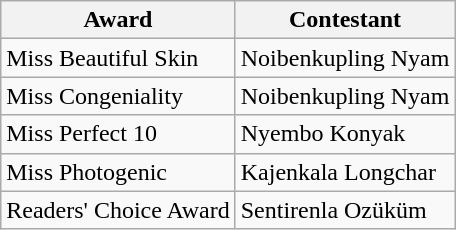<table class="wikitable">
<tr>
<th>Award</th>
<th>Contestant</th>
</tr>
<tr>
<td>Miss Beautiful Skin</td>
<td>Noibenkupling Nyam</td>
</tr>
<tr>
<td>Miss Congeniality</td>
<td>Noibenkupling Nyam</td>
</tr>
<tr>
<td>Miss Perfect 10</td>
<td>Nyembo Konyak</td>
</tr>
<tr>
<td>Miss Photogenic</td>
<td>Kajenkala Longchar</td>
</tr>
<tr>
<td>Readers' Choice Award</td>
<td>Sentirenla Ozüküm</td>
</tr>
</table>
